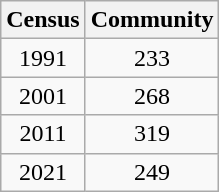<table class="wikitable" style="text-align:center">
<tr>
<th>Census</th>
<th>Community</th>
</tr>
<tr>
<td>1991</td>
<td>233</td>
</tr>
<tr>
<td>2001</td>
<td>268</td>
</tr>
<tr>
<td>2011</td>
<td>319</td>
</tr>
<tr>
<td>2021</td>
<td>249</td>
</tr>
</table>
